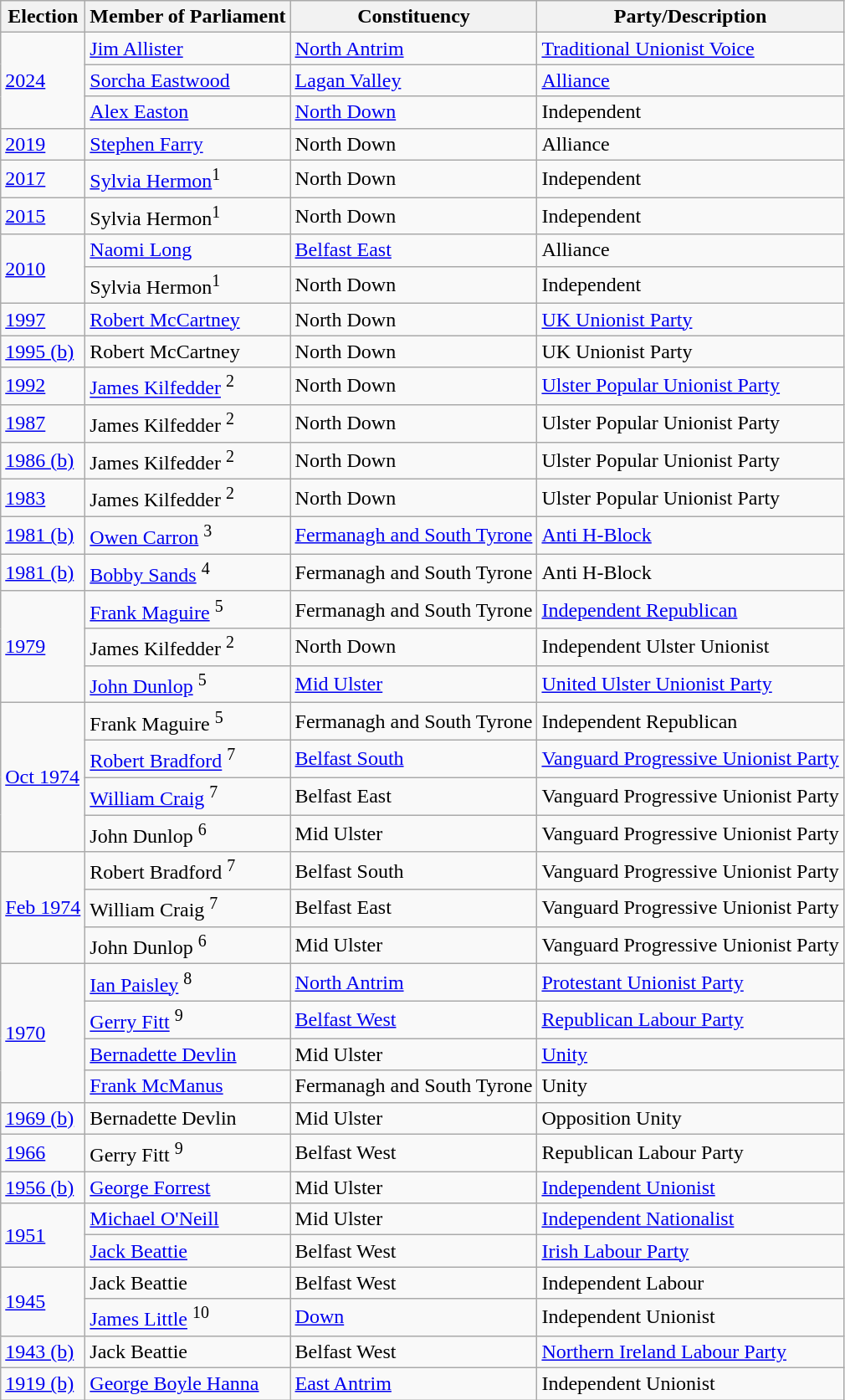<table class="wikitable">
<tr>
<th>Election</th>
<th>Member of Parliament</th>
<th>Constituency</th>
<th>Party/Description</th>
</tr>
<tr>
<td rowspan="3"><a href='#'>2024</a></td>
<td><a href='#'>Jim Allister</a></td>
<td><a href='#'>North Antrim</a></td>
<td><a href='#'>Traditional Unionist Voice</a></td>
</tr>
<tr>
<td><a href='#'>Sorcha Eastwood</a></td>
<td><a href='#'>Lagan Valley</a></td>
<td><a href='#'>Alliance</a></td>
</tr>
<tr>
<td><a href='#'>Alex Easton</a></td>
<td><a href='#'>North Down</a></td>
<td>Independent</td>
</tr>
<tr>
<td><a href='#'>2019</a></td>
<td><a href='#'>Stephen Farry</a></td>
<td>North Down</td>
<td>Alliance</td>
</tr>
<tr>
<td><a href='#'>2017</a></td>
<td><a href='#'>Sylvia Hermon</a><sup>1</sup></td>
<td>North Down</td>
<td>Independent</td>
</tr>
<tr>
<td><a href='#'>2015</a></td>
<td>Sylvia Hermon<sup>1</sup></td>
<td>North Down</td>
<td>Independent</td>
</tr>
<tr>
<td rowspan="2"><a href='#'>2010</a></td>
<td><a href='#'>Naomi Long</a></td>
<td><a href='#'>Belfast East</a></td>
<td>Alliance</td>
</tr>
<tr>
<td>Sylvia Hermon<sup>1</sup></td>
<td>North Down</td>
<td>Independent</td>
</tr>
<tr>
<td><a href='#'>1997</a></td>
<td><a href='#'>Robert McCartney</a></td>
<td>North Down</td>
<td><a href='#'>UK Unionist Party</a></td>
</tr>
<tr>
<td><a href='#'>1995 (b)</a></td>
<td>Robert McCartney</td>
<td>North Down</td>
<td>UK Unionist Party</td>
</tr>
<tr>
<td><a href='#'>1992</a></td>
<td><a href='#'>James Kilfedder</a> <sup>2</sup></td>
<td>North Down</td>
<td><a href='#'>Ulster Popular Unionist Party</a></td>
</tr>
<tr>
<td><a href='#'>1987</a></td>
<td>James Kilfedder <sup>2</sup></td>
<td>North Down</td>
<td>Ulster Popular Unionist Party</td>
</tr>
<tr>
<td><a href='#'>1986 (b)</a></td>
<td>James Kilfedder <sup>2</sup></td>
<td>North Down</td>
<td>Ulster Popular Unionist Party</td>
</tr>
<tr>
<td><a href='#'>1983</a></td>
<td>James Kilfedder <sup>2</sup></td>
<td>North Down</td>
<td>Ulster Popular Unionist Party</td>
</tr>
<tr>
<td><a href='#'>1981 (b)</a></td>
<td><a href='#'>Owen Carron</a> <sup>3</sup></td>
<td><a href='#'>Fermanagh and South Tyrone</a></td>
<td><a href='#'>Anti H-Block</a></td>
</tr>
<tr>
<td><a href='#'>1981 (b)</a></td>
<td><a href='#'>Bobby Sands</a> <sup>4</sup></td>
<td>Fermanagh and South Tyrone</td>
<td>Anti H-Block</td>
</tr>
<tr>
<td rowspan="3"><a href='#'>1979</a></td>
<td><a href='#'>Frank Maguire</a> <sup>5</sup></td>
<td>Fermanagh and South Tyrone</td>
<td><a href='#'>Independent Republican</a></td>
</tr>
<tr>
<td>James Kilfedder <sup>2</sup></td>
<td>North Down</td>
<td>Independent Ulster Unionist</td>
</tr>
<tr>
<td><a href='#'>John Dunlop</a> <sup>5</sup></td>
<td><a href='#'>Mid Ulster</a></td>
<td><a href='#'>United Ulster Unionist Party</a></td>
</tr>
<tr>
<td rowspan="4"><a href='#'>Oct 1974</a></td>
<td>Frank Maguire <sup>5</sup></td>
<td>Fermanagh and South Tyrone</td>
<td>Independent Republican</td>
</tr>
<tr>
<td><a href='#'>Robert Bradford</a> <sup>7</sup></td>
<td><a href='#'>Belfast South</a></td>
<td><a href='#'>Vanguard Progressive Unionist Party</a></td>
</tr>
<tr>
<td><a href='#'>William Craig</a> <sup>7</sup></td>
<td>Belfast East</td>
<td>Vanguard Progressive Unionist Party</td>
</tr>
<tr>
<td>John Dunlop <sup>6</sup></td>
<td>Mid Ulster</td>
<td>Vanguard Progressive Unionist Party</td>
</tr>
<tr>
<td rowspan="3"><a href='#'>Feb 1974</a></td>
<td>Robert Bradford <sup>7</sup></td>
<td>Belfast South</td>
<td>Vanguard Progressive Unionist Party</td>
</tr>
<tr>
<td>William Craig <sup>7</sup></td>
<td>Belfast East</td>
<td>Vanguard Progressive Unionist Party</td>
</tr>
<tr>
<td>John Dunlop <sup>6</sup></td>
<td>Mid Ulster</td>
<td>Vanguard Progressive Unionist Party</td>
</tr>
<tr>
<td rowspan="4"><a href='#'>1970</a></td>
<td><a href='#'>Ian Paisley</a> <sup>8</sup></td>
<td><a href='#'>North Antrim</a></td>
<td><a href='#'>Protestant Unionist Party</a></td>
</tr>
<tr>
<td><a href='#'>Gerry Fitt</a> <sup>9</sup></td>
<td><a href='#'>Belfast West</a></td>
<td><a href='#'>Republican Labour Party</a></td>
</tr>
<tr>
<td><a href='#'>Bernadette Devlin</a></td>
<td>Mid Ulster</td>
<td><a href='#'>Unity</a></td>
</tr>
<tr>
<td><a href='#'>Frank McManus</a></td>
<td>Fermanagh and South Tyrone</td>
<td>Unity</td>
</tr>
<tr>
<td><a href='#'>1969 (b)</a></td>
<td>Bernadette Devlin</td>
<td>Mid Ulster</td>
<td>Opposition Unity</td>
</tr>
<tr>
<td><a href='#'>1966</a></td>
<td>Gerry Fitt <sup>9</sup></td>
<td>Belfast West</td>
<td>Republican Labour Party</td>
</tr>
<tr>
<td><a href='#'>1956 (b)</a></td>
<td><a href='#'>George Forrest</a></td>
<td>Mid Ulster</td>
<td><a href='#'>Independent Unionist</a></td>
</tr>
<tr>
<td rowspan="2"><a href='#'>1951</a></td>
<td><a href='#'>Michael O'Neill</a></td>
<td>Mid Ulster</td>
<td><a href='#'>Independent Nationalist</a></td>
</tr>
<tr>
<td><a href='#'>Jack Beattie</a></td>
<td>Belfast West</td>
<td><a href='#'>Irish Labour Party</a></td>
</tr>
<tr>
<td rowspan="2"><a href='#'>1945</a></td>
<td>Jack Beattie</td>
<td>Belfast West</td>
<td>Independent Labour</td>
</tr>
<tr>
<td><a href='#'>James Little</a> <sup>10</sup></td>
<td><a href='#'>Down</a></td>
<td>Independent Unionist</td>
</tr>
<tr>
<td><a href='#'>1943 (b)</a></td>
<td>Jack Beattie</td>
<td>Belfast West</td>
<td><a href='#'>Northern Ireland Labour Party</a></td>
</tr>
<tr>
<td><a href='#'>1919 (b)</a></td>
<td><a href='#'>George Boyle Hanna</a></td>
<td><a href='#'>East Antrim</a></td>
<td>Independent Unionist</td>
</tr>
</table>
